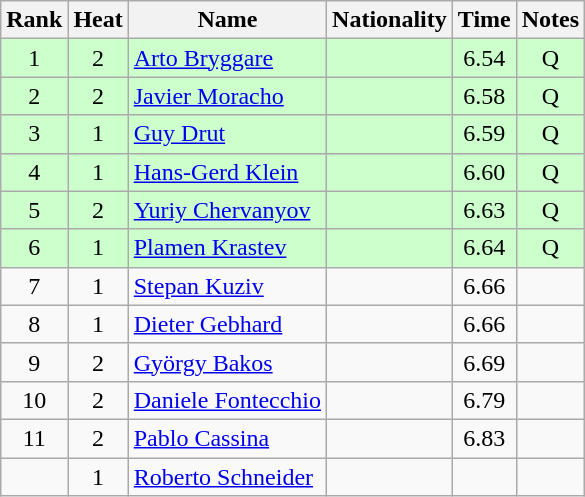<table class="wikitable sortable" style="text-align:center">
<tr>
<th>Rank</th>
<th>Heat</th>
<th>Name</th>
<th>Nationality</th>
<th>Time</th>
<th>Notes</th>
</tr>
<tr bgcolor=ccffcc>
<td>1</td>
<td>2</td>
<td align="left"><a href='#'>Arto Bryggare</a></td>
<td align=left></td>
<td>6.54</td>
<td>Q</td>
</tr>
<tr bgcolor=ccffcc>
<td>2</td>
<td>2</td>
<td align="left"><a href='#'>Javier Moracho</a></td>
<td align=left></td>
<td>6.58</td>
<td>Q</td>
</tr>
<tr bgcolor=ccffcc>
<td>3</td>
<td>1</td>
<td align="left"><a href='#'>Guy Drut</a></td>
<td align=left></td>
<td>6.59</td>
<td>Q</td>
</tr>
<tr bgcolor=ccffcc>
<td>4</td>
<td>1</td>
<td align="left"><a href='#'>Hans-Gerd Klein</a></td>
<td align=left></td>
<td>6.60</td>
<td>Q</td>
</tr>
<tr bgcolor=ccffcc>
<td>5</td>
<td>2</td>
<td align="left"><a href='#'>Yuriy Chervanyov</a></td>
<td align=left></td>
<td>6.63</td>
<td>Q</td>
</tr>
<tr bgcolor=ccffcc>
<td>6</td>
<td>1</td>
<td align="left"><a href='#'>Plamen Krastev</a></td>
<td align=left></td>
<td>6.64</td>
<td>Q</td>
</tr>
<tr>
<td>7</td>
<td>1</td>
<td align="left"><a href='#'>Stepan Kuziv</a></td>
<td align=left></td>
<td>6.66</td>
<td></td>
</tr>
<tr>
<td>8</td>
<td>1</td>
<td align="left"><a href='#'>Dieter Gebhard</a></td>
<td align=left></td>
<td>6.66</td>
<td></td>
</tr>
<tr>
<td>9</td>
<td>2</td>
<td align="left"><a href='#'>György Bakos</a></td>
<td align=left></td>
<td>6.69</td>
<td></td>
</tr>
<tr>
<td>10</td>
<td>2</td>
<td align="left"><a href='#'>Daniele Fontecchio</a></td>
<td align=left></td>
<td>6.79</td>
<td></td>
</tr>
<tr>
<td>11</td>
<td>2</td>
<td align="left"><a href='#'>Pablo Cassina</a></td>
<td align=left></td>
<td>6.83</td>
<td></td>
</tr>
<tr>
<td></td>
<td>1</td>
<td align="left"><a href='#'>Roberto Schneider</a></td>
<td align=left></td>
<td></td>
<td></td>
</tr>
</table>
